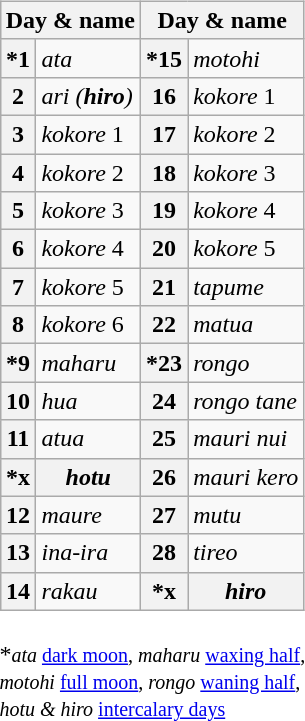<table align="right">
<tr>
<td> </td>
<td><br><table class=wikitable>
<tr>
<th colspan=2>Day & name</th>
<th colspan=2>Day & name</th>
</tr>
<tr>
<th>*1</th>
<td><em>ata </em></td>
<th>*15</th>
<td><em>motohi</em></td>
</tr>
<tr>
<th>2</th>
<td><em>ari</em> <em>(<strong>hiro</strong>)</em></td>
<th>16</th>
<td><em>kokore</em> 1</td>
</tr>
<tr>
<th>3</th>
<td><em>kokore</em> 1</td>
<th>17</th>
<td><em>kokore</em> 2</td>
</tr>
<tr>
<th>4</th>
<td><em>kokore</em> 2</td>
<th>18</th>
<td><em>kokore</em> 3</td>
</tr>
<tr>
<th>5</th>
<td><em>kokore</em> 3</td>
<th>19</th>
<td><em>kokore</em> 4</td>
</tr>
<tr>
<th>6</th>
<td><em>kokore</em> 4</td>
<th>20</th>
<td><em>kokore</em> 5</td>
</tr>
<tr>
<th>7</th>
<td><em>kokore</em> 5</td>
<th>21</th>
<td><em>tapume</em></td>
</tr>
<tr>
<th>8</th>
<td><em>kokore</em> 6</td>
<th>22</th>
<td><em>matua</em></td>
</tr>
<tr>
<th>*9</th>
<td><em>maharu</em></td>
<th>*23</th>
<td><em>rongo</em></td>
</tr>
<tr>
<th>10</th>
<td><em>hua</em></td>
<th>24</th>
<td><em>rongo tane</em></td>
</tr>
<tr>
<th>11</th>
<td><em>atua</em></td>
<th>25</th>
<td><em>mauri nui</em></td>
</tr>
<tr>
<th>*x</th>
<th><em>hotu</em></th>
<th>26</th>
<td><em>mauri kero</em></td>
</tr>
<tr>
<th>12</th>
<td><em>maure</em></td>
<th>27</th>
<td><em>mutu</em></td>
</tr>
<tr>
<th>13</th>
<td><em>ina-ira</em></td>
<th>28</th>
<td><em>tireo</em></td>
</tr>
<tr>
<th>14</th>
<td><em>rakau </em></td>
<th>*x</th>
<th><em>hiro</em></th>
</tr>
</table>
</td>
</tr>
<tr>
<td></td>
<td>*<small><em>ata</em> <a href='#'>dark moon</a>, <em>maharu</em> <a href='#'>waxing half</a>,<br><em>motohi</em> <a href='#'>full moon</a>, <em>rongo</em> <a href='#'>waning half</a>,<br><em>hotu & hiro</em> <a href='#'>intercalary days</a></small></td>
</tr>
</table>
